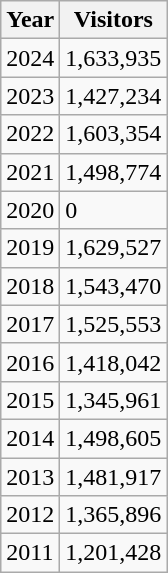<table class="wikitable sortable">
<tr>
<th>Year</th>
<th>Visitors</th>
</tr>
<tr>
<td>2024</td>
<td>1,633,935</td>
</tr>
<tr>
<td>2023</td>
<td>1,427,234</td>
</tr>
<tr>
<td>2022</td>
<td>1,603,354</td>
</tr>
<tr>
<td>2021</td>
<td>1,498,774</td>
</tr>
<tr>
<td>2020</td>
<td>0</td>
</tr>
<tr>
<td>2019</td>
<td>1,629,527</td>
</tr>
<tr>
<td>2018</td>
<td>1,543,470</td>
</tr>
<tr>
<td>2017</td>
<td>1,525,553</td>
</tr>
<tr>
<td>2016</td>
<td>1,418,042</td>
</tr>
<tr>
<td>2015</td>
<td>1,345,961</td>
</tr>
<tr>
<td>2014</td>
<td>1,498,605</td>
</tr>
<tr>
<td>2013</td>
<td>1,481,917</td>
</tr>
<tr>
<td>2012</td>
<td>1,365,896</td>
</tr>
<tr>
<td>2011</td>
<td>1,201,428</td>
</tr>
</table>
